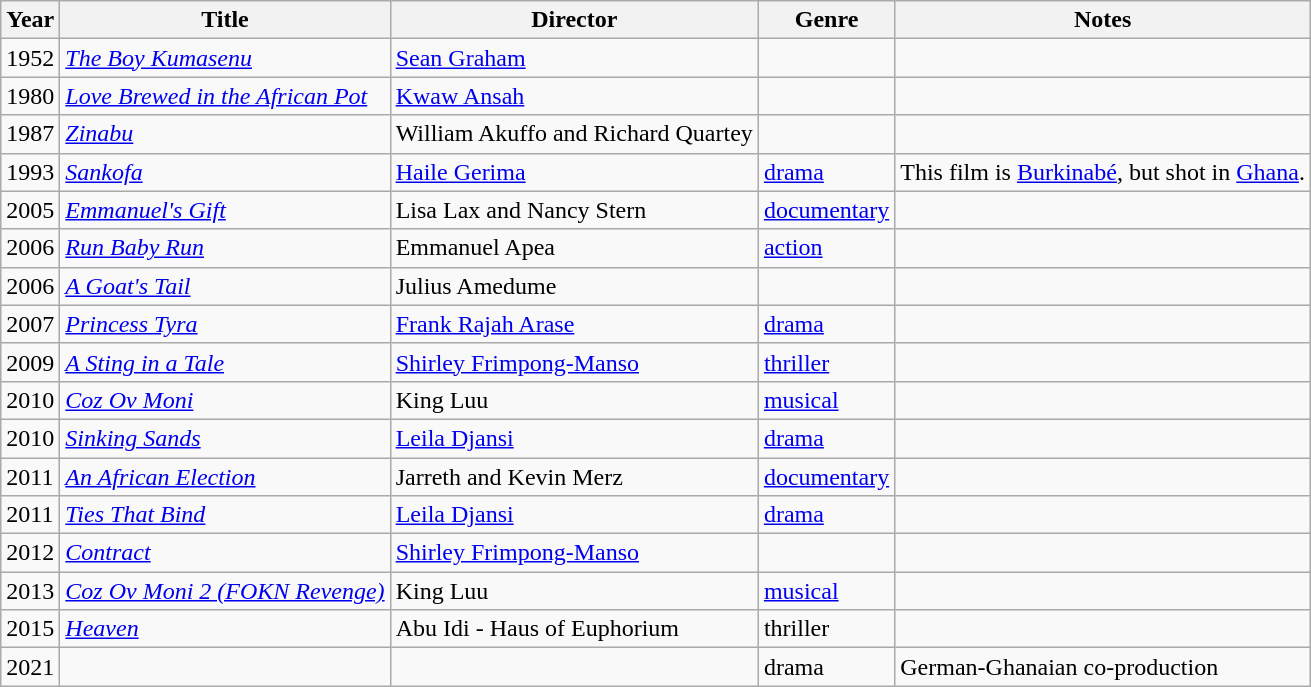<table class="wikitable sortable">
<tr>
<th>Year</th>
<th>Title</th>
<th>Director</th>
<th>Genre</th>
<th class="unsortable">Notes</th>
</tr>
<tr>
<td>1952</td>
<td><em><a href='#'>The Boy Kumasenu</a></em></td>
<td><a href='#'>Sean Graham</a></td>
<td></td>
<td></td>
</tr>
<tr>
<td>1980</td>
<td><em><a href='#'>Love Brewed in the African Pot</a></em></td>
<td><a href='#'>Kwaw Ansah</a></td>
<td></td>
<td></td>
</tr>
<tr>
<td>1987</td>
<td><em><a href='#'>Zinabu</a></em></td>
<td>William Akuffo and Richard Quartey</td>
<td></td>
<td></td>
</tr>
<tr>
<td>1993</td>
<td><em><a href='#'>Sankofa</a></em></td>
<td><a href='#'>Haile Gerima</a></td>
<td><a href='#'>drama</a></td>
<td>This film is <a href='#'>Burkinabé</a>, but shot in <a href='#'>Ghana</a>.</td>
</tr>
<tr>
<td>2005</td>
<td><em><a href='#'>Emmanuel's Gift</a></em></td>
<td>Lisa Lax and Nancy Stern</td>
<td><a href='#'>documentary</a></td>
<td></td>
</tr>
<tr>
<td>2006</td>
<td><em><a href='#'>Run Baby Run</a></em></td>
<td>Emmanuel Apea</td>
<td><a href='#'>action</a></td>
<td></td>
</tr>
<tr>
<td>2006</td>
<td><em><a href='#'>A Goat's Tail</a></em></td>
<td>Julius Amedume</td>
<td></td>
<td></td>
</tr>
<tr>
<td>2007</td>
<td><em><a href='#'>Princess Tyra</a></em></td>
<td><a href='#'>Frank Rajah Arase</a></td>
<td><a href='#'>drama</a></td>
<td></td>
</tr>
<tr>
<td>2009</td>
<td><em><a href='#'>A Sting in a Tale</a></em></td>
<td><a href='#'>Shirley Frimpong-Manso</a></td>
<td><a href='#'>thriller</a></td>
<td></td>
</tr>
<tr>
<td>2010</td>
<td><em><a href='#'>Coz Ov Moni</a></em></td>
<td>King Luu</td>
<td><a href='#'>musical</a></td>
<td></td>
</tr>
<tr>
<td>2010</td>
<td><em><a href='#'>Sinking Sands</a></em></td>
<td><a href='#'>Leila Djansi</a></td>
<td><a href='#'>drama</a></td>
<td></td>
</tr>
<tr>
<td>2011</td>
<td><em><a href='#'>An African Election</a></em></td>
<td>Jarreth and Kevin Merz</td>
<td><a href='#'>documentary</a></td>
<td></td>
</tr>
<tr>
<td>2011</td>
<td><em><a href='#'>Ties That Bind</a></em></td>
<td><a href='#'>Leila Djansi</a></td>
<td><a href='#'>drama</a></td>
<td></td>
</tr>
<tr>
<td>2012</td>
<td><em><a href='#'>Contract</a></em></td>
<td><a href='#'>Shirley Frimpong-Manso</a></td>
<td></td>
<td></td>
</tr>
<tr>
<td>2013</td>
<td><em><a href='#'>Coz Ov Moni 2 (FOKN Revenge)</a></em></td>
<td>King Luu</td>
<td><a href='#'>musical</a></td>
<td></td>
</tr>
<tr>
<td>2015</td>
<td><em><a href='#'>Heaven</a></em></td>
<td>Abu Idi - Haus of Euphorium</td>
<td>thriller</td>
<td></td>
</tr>
<tr>
<td>2021</td>
<td><em></em></td>
<td></td>
<td>drama</td>
<td>German-Ghanaian co-production</td>
</tr>
</table>
